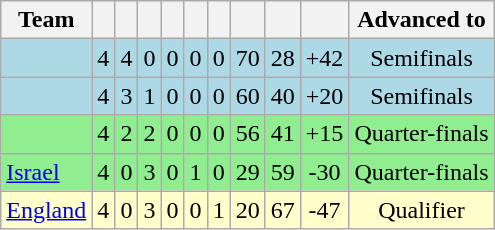<table class="wikitable" style="text-align:center;">
<tr>
<th>Team</th>
<th></th>
<th></th>
<th></th>
<th></th>
<th></th>
<th></th>
<th></th>
<th></th>
<th></th>
<th>Advanced to</th>
</tr>
<tr bgcolor=#ADD8E6>
<td align=left></td>
<td>4</td>
<td>4</td>
<td>0</td>
<td>0</td>
<td>0</td>
<td>0</td>
<td>70</td>
<td>28</td>
<td>+42</td>
<td>Semifinals</td>
</tr>
<tr bgcolor=#ADD8E6>
<td align=left></td>
<td>4</td>
<td>3</td>
<td>1</td>
<td>0</td>
<td>0</td>
<td>0</td>
<td>60</td>
<td>40</td>
<td>+20</td>
<td>Semifinals</td>
</tr>
<tr bgcolor=#90EE90>
<td align=left></td>
<td>4</td>
<td>2</td>
<td>2</td>
<td>0</td>
<td>0</td>
<td>0</td>
<td>56</td>
<td>41</td>
<td>+15</td>
<td>Quarter-finals</td>
</tr>
<tr bgcolor=#90EE90>
<td align=left> <a href='#'>Israel</a></td>
<td>4</td>
<td>0</td>
<td>3</td>
<td>0</td>
<td>1</td>
<td>0</td>
<td>29</td>
<td>59</td>
<td>-30</td>
<td>Quarter-finals</td>
</tr>
<tr bgcolor=#ffc>
<td align=left> <a href='#'>England</a></td>
<td>4</td>
<td>0</td>
<td>3</td>
<td>0</td>
<td>0</td>
<td>1</td>
<td>20</td>
<td>67</td>
<td>-47</td>
<td>Qualifier</td>
</tr>
</table>
